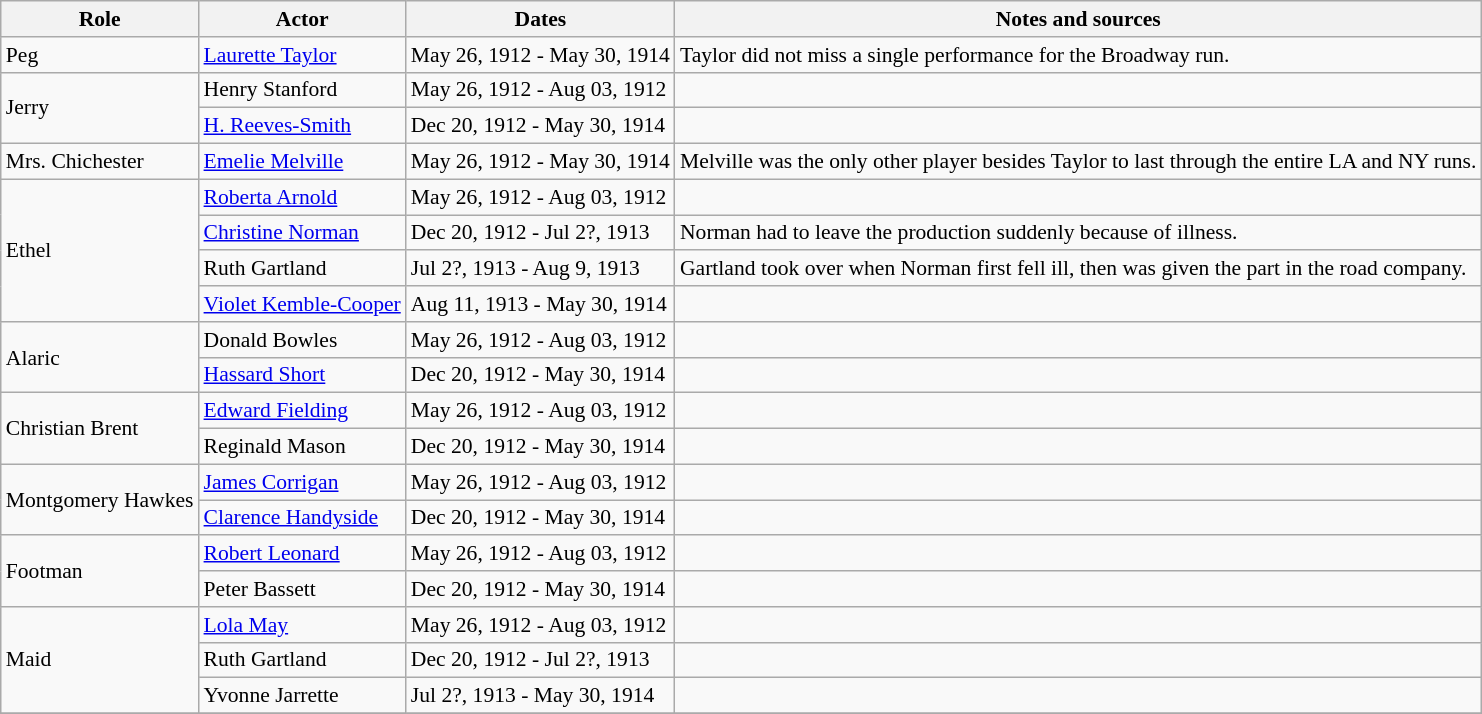<table class="wikitable sortable plainrowheaders" style="font-size: 90%">
<tr>
<th scope="col">Role</th>
<th scope="col">Actor</th>
<th scope="col">Dates</th>
<th scope="col">Notes and sources</th>
</tr>
<tr>
<td>Peg</td>
<td><a href='#'>Laurette Taylor</a></td>
<td>May 26, 1912 - May 30, 1914</td>
<td>Taylor did not miss a single performance for the Broadway run.</td>
</tr>
<tr>
<td rowspan=2>Jerry</td>
<td>Henry Stanford</td>
<td>May 26, 1912 - Aug 03, 1912</td>
<td></td>
</tr>
<tr>
<td><a href='#'>H. Reeves-Smith</a></td>
<td>Dec 20, 1912 - May 30, 1914</td>
<td></td>
</tr>
<tr>
<td>Mrs. Chichester</td>
<td><a href='#'>Emelie Melville</a></td>
<td>May 26, 1912 - May 30, 1914</td>
<td>Melville was the only other player besides Taylor to last through the entire LA and NY runs.</td>
</tr>
<tr>
<td rowspan=4>Ethel</td>
<td><a href='#'>Roberta Arnold</a></td>
<td>May 26, 1912 - Aug 03, 1912</td>
<td></td>
</tr>
<tr>
<td><a href='#'>Christine Norman</a></td>
<td>Dec 20, 1912 - Jul 2?, 1913</td>
<td>Norman had to leave the production suddenly because of illness.</td>
</tr>
<tr>
<td>Ruth Gartland</td>
<td>Jul 2?, 1913 - Aug 9, 1913</td>
<td>Gartland took over when Norman first fell ill, then was given the part in the road company.</td>
</tr>
<tr>
<td><a href='#'>Violet Kemble-Cooper</a></td>
<td>Aug 11, 1913 - May 30, 1914</td>
<td></td>
</tr>
<tr>
<td rowspan=2>Alaric</td>
<td>Donald Bowles</td>
<td>May 26, 1912 - Aug 03, 1912</td>
<td></td>
</tr>
<tr>
<td><a href='#'>Hassard Short</a></td>
<td>Dec 20, 1912 - May 30, 1914</td>
<td></td>
</tr>
<tr>
<td rowspan=2>Christian Brent</td>
<td><a href='#'>Edward Fielding</a></td>
<td>May 26, 1912 - Aug 03, 1912</td>
<td></td>
</tr>
<tr>
<td>Reginald Mason</td>
<td>Dec 20, 1912 - May 30, 1914</td>
<td></td>
</tr>
<tr>
<td rowspan=2>Montgomery Hawkes</td>
<td><a href='#'>James Corrigan</a></td>
<td>May 26, 1912 - Aug 03, 1912</td>
<td></td>
</tr>
<tr>
<td><a href='#'>Clarence Handyside</a></td>
<td>Dec 20, 1912 - May 30, 1914</td>
<td></td>
</tr>
<tr>
<td rowspan=2>Footman</td>
<td><a href='#'>Robert Leonard</a></td>
<td>May 26, 1912 - Aug 03, 1912</td>
<td></td>
</tr>
<tr>
<td>Peter Bassett</td>
<td>Dec 20, 1912 - May 30, 1914</td>
<td></td>
</tr>
<tr>
<td rowspan=3>Maid</td>
<td><a href='#'>Lola May</a></td>
<td>May 26, 1912 - Aug 03, 1912</td>
<td></td>
</tr>
<tr>
<td>Ruth Gartland</td>
<td>Dec 20, 1912 - Jul 2?, 1913</td>
<td></td>
</tr>
<tr>
<td>Yvonne Jarrette</td>
<td>Jul 2?, 1913 - May 30, 1914</td>
<td></td>
</tr>
<tr>
</tr>
</table>
